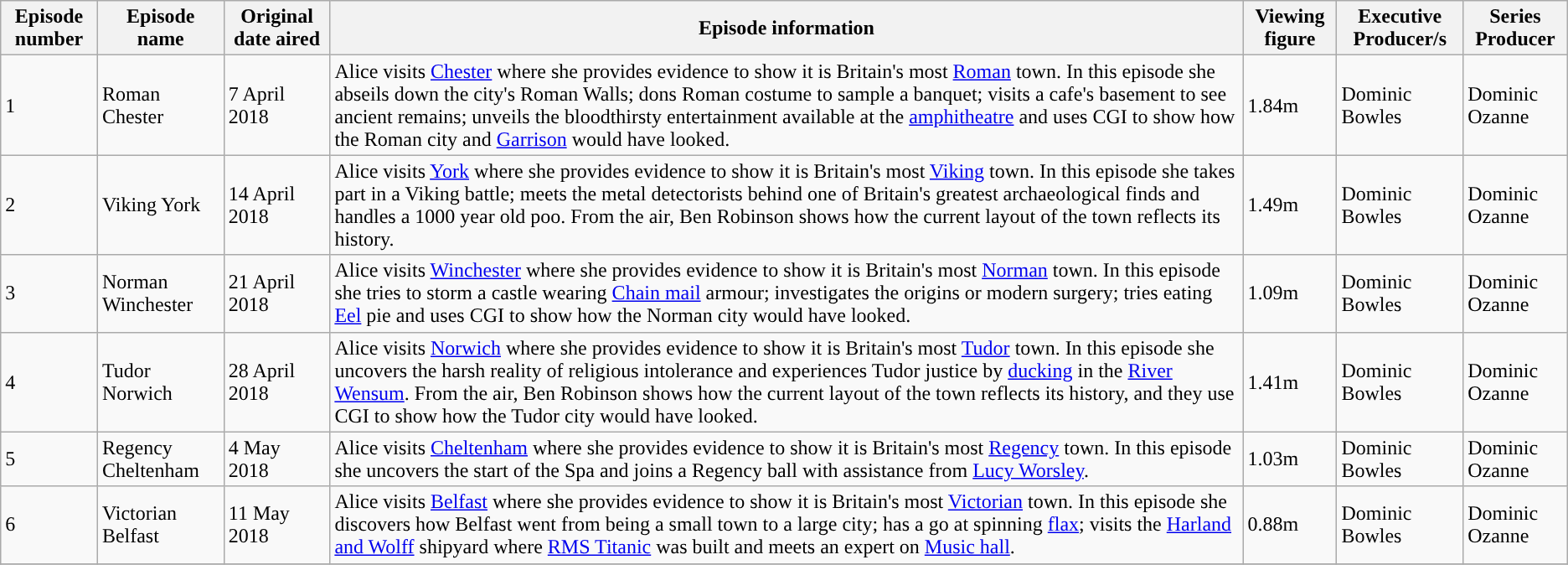<table class="wikitable sortable">
<tr>
<th>Episode number</th>
<th>Episode name</th>
<th>Original date aired</th>
<th>Episode information</th>
<th>Viewing figure</th>
<th>Executive Producer/s</th>
<th>Series Producer</th>
</tr>
<tr>
<td>1</td>
<td>Roman Chester</td>
<td>7 April 2018</td>
<td>Alice visits <a href='#'>Chester</a> where she provides evidence to show it is Britain's most <a href='#'>Roman</a> town. In this episode she abseils down the city's Roman Walls; dons Roman costume to sample a banquet; visits a cafe's basement to see ancient remains; unveils the bloodthirsty entertainment available at the <a href='#'>amphitheatre</a> and uses CGI to show how the Roman city and <a href='#'>Garrison</a> would have looked.</td>
<td>1.84m</td>
<td>Dominic Bowles</td>
<td>Dominic Ozanne</td>
</tr>
<tr>
<td>2</td>
<td>Viking York</td>
<td>14 April 2018</td>
<td>Alice visits <a href='#'>York</a> where she provides evidence to show it is Britain's most <a href='#'>Viking</a> town. In this episode she takes part in a Viking battle; meets the metal detectorists behind one of Britain's greatest archaeological finds and handles a 1000 year old poo. From the air, Ben Robinson shows how the current layout of the town reflects its history.</td>
<td>1.49m</td>
<td>Dominic Bowles</td>
<td>Dominic Ozanne</td>
</tr>
<tr>
<td>3</td>
<td>Norman Winchester</td>
<td>21 April 2018</td>
<td>Alice visits <a href='#'>Winchester</a> where she provides evidence to show it is Britain's most <a href='#'>Norman</a> town. In this episode she tries to storm a castle wearing <a href='#'>Chain mail</a> armour; investigates the origins or modern surgery; tries eating <a href='#'>Eel</a> pie and uses CGI to show how the Norman city would have looked.</td>
<td>1.09m</td>
<td>Dominic Bowles</td>
<td>Dominic Ozanne</td>
</tr>
<tr>
<td>4</td>
<td>Tudor Norwich</td>
<td>28 April 2018</td>
<td>Alice visits <a href='#'>Norwich</a> where she provides evidence to show it is Britain's most <a href='#'>Tudor</a> town. In this episode she uncovers the harsh reality of religious intolerance and experiences Tudor justice by <a href='#'>ducking</a> in the <a href='#'>River Wensum</a>. From the air, Ben Robinson shows how the current layout of the town reflects its history, and they use CGI to show how the Tudor city would have looked.</td>
<td>1.41m</td>
<td>Dominic Bowles</td>
<td>Dominic Ozanne</td>
</tr>
<tr>
<td>5</td>
<td>Regency Cheltenham</td>
<td>4 May 2018</td>
<td>Alice visits <a href='#'>Cheltenham</a> where she provides evidence to show it is Britain's most <a href='#'>Regency</a> town. In this episode she uncovers the start of the Spa and joins a Regency ball with assistance from <a href='#'>Lucy Worsley</a>.</td>
<td>1.03m</td>
<td>Dominic Bowles</td>
<td>Dominic Ozanne</td>
</tr>
<tr>
<td>6</td>
<td>Victorian Belfast</td>
<td>11 May 2018</td>
<td>Alice visits <a href='#'>Belfast</a> where she provides evidence to show it is Britain's most <a href='#'>Victorian</a> town. In this episode she discovers how Belfast went from being a small town to a large city; has a go at spinning <a href='#'>flax</a>; visits the <a href='#'>Harland and Wolff</a> shipyard where <a href='#'>RMS Titanic</a> was built and meets an expert on <a href='#'>Music hall</a>.</td>
<td>0.88m</td>
<td>Dominic Bowles</td>
<td>Dominic Ozanne</td>
</tr>
<tr>
</tr>
</table>
